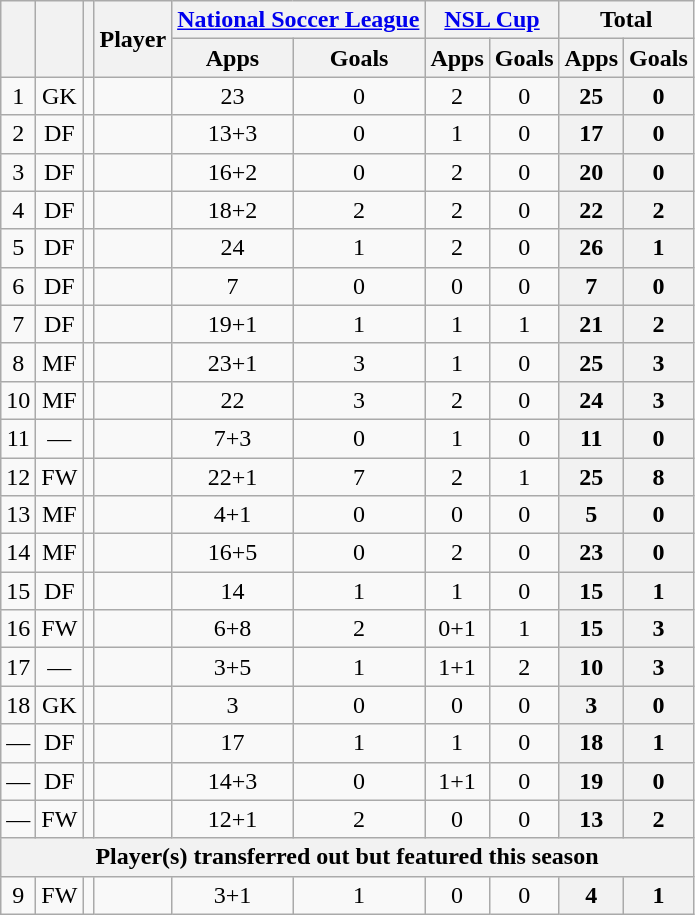<table class="wikitable sortable" style="text-align:center">
<tr>
<th rowspan="2"></th>
<th rowspan="2"></th>
<th rowspan="2"></th>
<th rowspan="2">Player</th>
<th colspan="2"><a href='#'>National Soccer League</a></th>
<th colspan="2"><a href='#'>NSL Cup</a></th>
<th colspan="2">Total</th>
</tr>
<tr>
<th>Apps</th>
<th>Goals</th>
<th>Apps</th>
<th>Goals</th>
<th>Apps</th>
<th>Goals</th>
</tr>
<tr>
<td>1</td>
<td>GK</td>
<td></td>
<td align="left"><br></td>
<td>23</td>
<td>0<br></td>
<td>2</td>
<td>0<br></td>
<th>25</th>
<th>0</th>
</tr>
<tr>
<td>2</td>
<td>DF</td>
<td></td>
<td align="left"><br></td>
<td>13+3</td>
<td>0<br></td>
<td>1</td>
<td>0<br></td>
<th>17</th>
<th>0</th>
</tr>
<tr>
<td>3</td>
<td>DF</td>
<td></td>
<td align="left"><br></td>
<td>16+2</td>
<td>0<br></td>
<td>2</td>
<td>0<br></td>
<th>20</th>
<th>0</th>
</tr>
<tr>
<td>4</td>
<td>DF</td>
<td></td>
<td align="left"><br></td>
<td>18+2</td>
<td>2<br></td>
<td>2</td>
<td>0<br></td>
<th>22</th>
<th>2</th>
</tr>
<tr>
<td>5</td>
<td>DF</td>
<td></td>
<td align="left"><br></td>
<td>24</td>
<td>1<br></td>
<td>2</td>
<td>0<br></td>
<th>26</th>
<th>1</th>
</tr>
<tr>
<td>6</td>
<td>DF</td>
<td></td>
<td align="left"><br></td>
<td>7</td>
<td>0<br></td>
<td>0</td>
<td>0<br></td>
<th>7</th>
<th>0</th>
</tr>
<tr>
<td>7</td>
<td>DF</td>
<td></td>
<td align="left"><br></td>
<td>19+1</td>
<td>1<br></td>
<td>1</td>
<td>1<br></td>
<th>21</th>
<th>2</th>
</tr>
<tr>
<td>8</td>
<td>MF</td>
<td></td>
<td align="left"><br></td>
<td>23+1</td>
<td>3<br></td>
<td>1</td>
<td>0<br></td>
<th>25</th>
<th>3</th>
</tr>
<tr>
<td>10</td>
<td>MF</td>
<td></td>
<td align="left"><br></td>
<td>22</td>
<td>3<br></td>
<td>2</td>
<td>0<br></td>
<th>24</th>
<th>3</th>
</tr>
<tr>
<td>11</td>
<td>—</td>
<td></td>
<td align="left"><br></td>
<td>7+3</td>
<td>0<br></td>
<td>1</td>
<td>0<br></td>
<th>11</th>
<th>0</th>
</tr>
<tr>
<td>12</td>
<td>FW</td>
<td></td>
<td align="left"><br></td>
<td>22+1</td>
<td>7<br></td>
<td>2</td>
<td>1<br></td>
<th>25</th>
<th>8</th>
</tr>
<tr>
<td>13</td>
<td>MF</td>
<td></td>
<td align="left"><br></td>
<td>4+1</td>
<td>0<br></td>
<td>0</td>
<td>0<br></td>
<th>5</th>
<th>0</th>
</tr>
<tr>
<td>14</td>
<td>MF</td>
<td></td>
<td align="left"><br></td>
<td>16+5</td>
<td>0<br></td>
<td>2</td>
<td>0<br></td>
<th>23</th>
<th>0</th>
</tr>
<tr>
<td>15</td>
<td>DF</td>
<td></td>
<td align="left"><br></td>
<td>14</td>
<td>1<br></td>
<td>1</td>
<td>0<br></td>
<th>15</th>
<th>1</th>
</tr>
<tr>
<td>16</td>
<td>FW</td>
<td></td>
<td align="left"><br></td>
<td>6+8</td>
<td>2<br></td>
<td>0+1</td>
<td>1<br></td>
<th>15</th>
<th>3</th>
</tr>
<tr>
<td>17</td>
<td>—</td>
<td></td>
<td align="left"><br></td>
<td>3+5</td>
<td>1<br></td>
<td>1+1</td>
<td>2<br></td>
<th>10</th>
<th>3</th>
</tr>
<tr>
<td>18</td>
<td>GK</td>
<td></td>
<td align="left"><br></td>
<td>3</td>
<td>0<br></td>
<td>0</td>
<td>0<br></td>
<th>3</th>
<th>0</th>
</tr>
<tr>
<td>—</td>
<td>DF</td>
<td></td>
<td align="left"><br></td>
<td>17</td>
<td>1<br></td>
<td>1</td>
<td>0<br></td>
<th>18</th>
<th>1</th>
</tr>
<tr>
<td>—</td>
<td>DF</td>
<td></td>
<td align="left"><br></td>
<td>14+3</td>
<td>0<br></td>
<td>1+1</td>
<td>0<br></td>
<th>19</th>
<th>0</th>
</tr>
<tr>
<td>—</td>
<td>FW</td>
<td></td>
<td align="left"><br></td>
<td>12+1</td>
<td>2<br></td>
<td>0</td>
<td>0<br></td>
<th>13</th>
<th>2</th>
</tr>
<tr>
<th colspan="10">Player(s) transferred out but featured this season</th>
</tr>
<tr>
<td>9</td>
<td>FW</td>
<td></td>
<td align="left"><br></td>
<td>3+1</td>
<td>1<br></td>
<td>0</td>
<td>0<br></td>
<th>4</th>
<th>1</th>
</tr>
</table>
